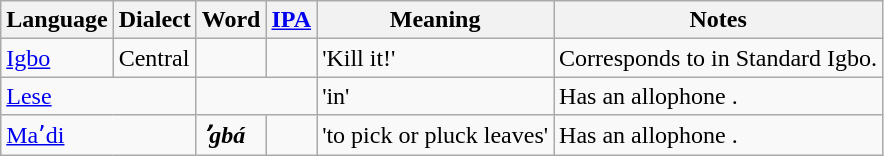<table class="wikitable">
<tr>
<th>Language</th>
<th>Dialect</th>
<th>Word</th>
<th><a href='#'>IPA</a></th>
<th>Meaning</th>
<th>Notes</th>
</tr>
<tr>
<td><a href='#'>Igbo</a></td>
<td>Central</td>
<td></td>
<td></td>
<td>'Kill it!'</td>
<td>Corresponds to  in Standard Igbo.</td>
</tr>
<tr>
<td colspan="2"><a href='#'>Lese</a></td>
<td colspan="2"></td>
<td>'in'</td>
<td>Has an allophone .</td>
</tr>
<tr>
<td colspan="2"><a href='#'>Maʼdi</a></td>
<td><strong><em>ʼgb<strong>á<em></td>
<td></td>
<td>'to pick or pluck leaves'</td>
<td>Has an allophone .</td>
</tr>
</table>
